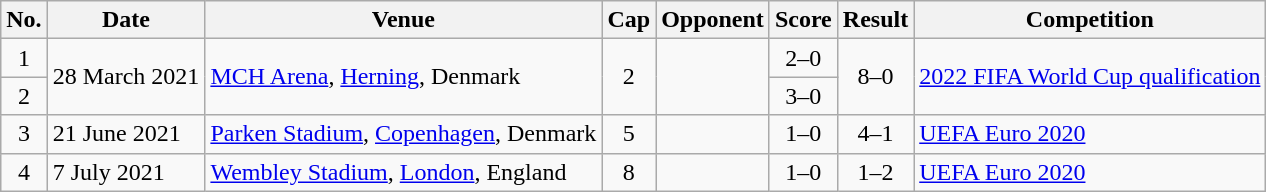<table class="wikitable sortable">
<tr>
<th scope="col">No.</th>
<th scope="col">Date</th>
<th scope="col">Venue</th>
<th scope="col">Cap</th>
<th scope="col">Opponent</th>
<th scope="col">Score</th>
<th scope="col">Result</th>
<th scope="col">Competition</th>
</tr>
<tr>
<td align="center">1</td>
<td rowspan="2">28 March 2021</td>
<td rowspan="2"><a href='#'>MCH Arena</a>, <a href='#'>Herning</a>, Denmark</td>
<td rowspan=2 align="center">2</td>
<td rowspan="2"></td>
<td align="center">2–0</td>
<td rowspan="2" align="center">8–0</td>
<td rowspan="2"><a href='#'>2022 FIFA World Cup qualification</a></td>
</tr>
<tr>
<td align="center">2</td>
<td align="center">3–0</td>
</tr>
<tr>
<td align="center">3</td>
<td>21 June 2021</td>
<td><a href='#'>Parken Stadium</a>, <a href='#'>Copenhagen</a>, Denmark</td>
<td align="center">5</td>
<td></td>
<td align="center">1–0</td>
<td align="center">4–1</td>
<td><a href='#'>UEFA Euro 2020</a></td>
</tr>
<tr>
<td align="center">4</td>
<td>7 July 2021</td>
<td><a href='#'>Wembley Stadium</a>, <a href='#'>London</a>, England</td>
<td align="center">8</td>
<td></td>
<td align="center">1–0</td>
<td align="center">1–2 </td>
<td><a href='#'>UEFA Euro 2020</a></td>
</tr>
</table>
